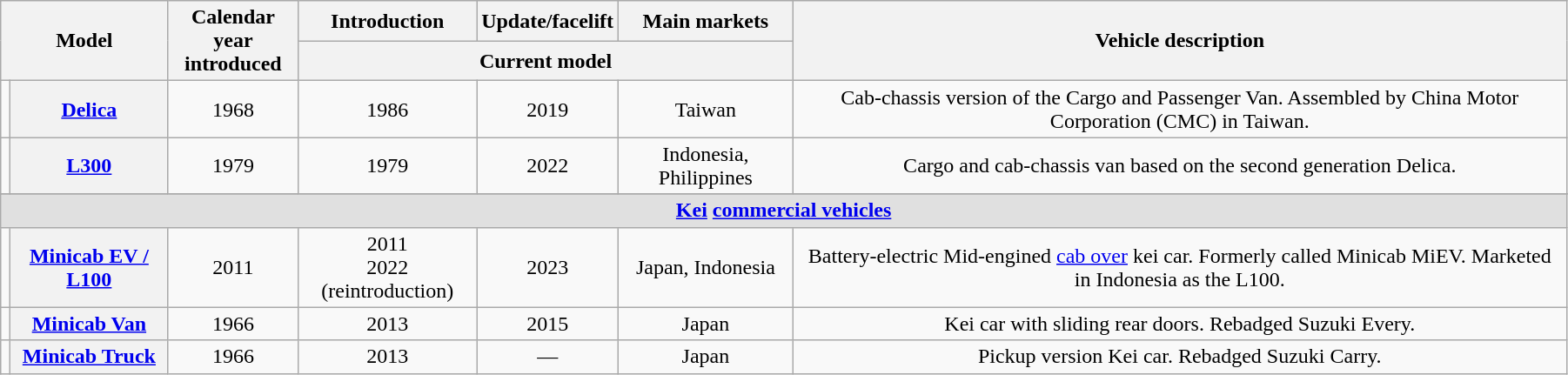<table class="wikitable" style="text-align: center; width: 95%">
<tr>
<th colspan="2" rowspan="2">Model</th>
<th rowspan="2">Calendar year<br>introduced</th>
<th>Introduction</th>
<th>Update/facelift</th>
<th>Main markets</th>
<th rowspan="2">Vehicle description</th>
</tr>
<tr>
<th colspan="3">Current model</th>
</tr>
<tr>
<td></td>
<th><a href='#'>Delica</a></th>
<td>1968</td>
<td>1986</td>
<td>2019</td>
<td>Taiwan</td>
<td>Cab-chassis version of the Cargo and Passenger Van. Assembled by China Motor Corporation (CMC) in Taiwan.</td>
</tr>
<tr>
<td></td>
<th><a href='#'>L300</a></th>
<td>1979</td>
<td>1979</td>
<td>2022</td>
<td>Indonesia, Philippines</td>
<td>Cargo and cab-chassis van based on the second generation Delica.</td>
</tr>
<tr>
</tr>
<tr>
<td colspan="7" style="background-color:#e0e0e0;"><strong><a href='#'>Kei</a> <a href='#'>commercial vehicles</a></strong></td>
</tr>
<tr>
<td></td>
<th><a href='#'>Minicab EV / L100</a></th>
<td>2011</td>
<td>2011<br>2022 (reintroduction)</td>
<td>2023</td>
<td>Japan, Indonesia</td>
<td>Battery-electric Mid-engined <a href='#'>cab over</a> kei car. Formerly called Minicab MiEV. Marketed in Indonesia as the L100.</td>
</tr>
<tr>
<td></td>
<th><a href='#'>Minicab Van</a></th>
<td>1966</td>
<td>2013</td>
<td>2015</td>
<td>Japan</td>
<td>Kei car with sliding rear doors. Rebadged Suzuki Every.</td>
</tr>
<tr>
<td></td>
<th><a href='#'>Minicab Truck</a></th>
<td>1966</td>
<td>2013</td>
<td>—</td>
<td>Japan</td>
<td>Pickup version Kei car. Rebadged Suzuki Carry.</td>
</tr>
</table>
